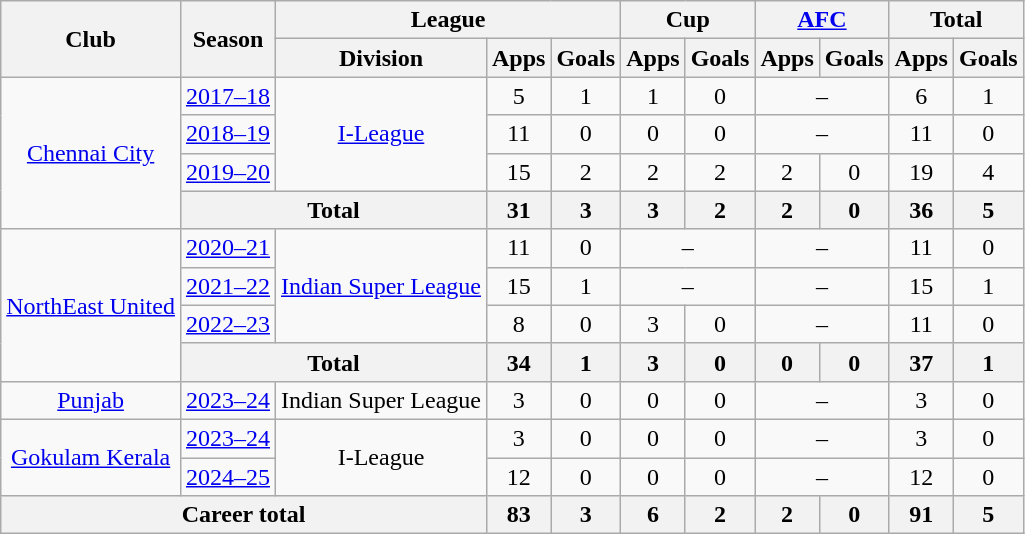<table class="wikitable" style="text-align: center;">
<tr>
<th rowspan="2">Club</th>
<th rowspan="2">Season</th>
<th colspan="3">League</th>
<th colspan="2">Cup</th>
<th colspan="2"><a href='#'>AFC</a></th>
<th colspan="2">Total</th>
</tr>
<tr>
<th>Division</th>
<th>Apps</th>
<th>Goals</th>
<th>Apps</th>
<th>Goals</th>
<th>Apps</th>
<th>Goals</th>
<th>Apps</th>
<th>Goals</th>
</tr>
<tr>
<td rowspan="4"><a href='#'>Chennai City</a></td>
<td><a href='#'>2017–18</a></td>
<td rowspan="3"><a href='#'>I-League</a></td>
<td>5</td>
<td>1</td>
<td>1</td>
<td>0</td>
<td colspan="2">–</td>
<td>6</td>
<td>1</td>
</tr>
<tr>
<td><a href='#'>2018–19</a></td>
<td>11</td>
<td>0</td>
<td>0</td>
<td>0</td>
<td colspan="2">–</td>
<td>11</td>
<td>0</td>
</tr>
<tr>
<td><a href='#'>2019–20</a></td>
<td>15</td>
<td>2</td>
<td>2</td>
<td>2</td>
<td>2</td>
<td>0</td>
<td>19</td>
<td>4</td>
</tr>
<tr>
<th colspan="2">Total</th>
<th>31</th>
<th>3</th>
<th>3</th>
<th>2</th>
<th>2</th>
<th>0</th>
<th>36</th>
<th>5</th>
</tr>
<tr>
<td rowspan="4"><a href='#'>NorthEast United</a></td>
<td><a href='#'>2020–21</a></td>
<td rowspan="3"><a href='#'>Indian Super League</a></td>
<td>11</td>
<td>0</td>
<td colspan="2">–</td>
<td colspan="2">–</td>
<td>11</td>
<td>0</td>
</tr>
<tr>
<td><a href='#'>2021–22</a></td>
<td>15</td>
<td>1</td>
<td colspan="2">–</td>
<td colspan="2">–</td>
<td>15</td>
<td>1</td>
</tr>
<tr>
<td><a href='#'>2022–23</a></td>
<td>8</td>
<td>0</td>
<td>3</td>
<td>0</td>
<td colspan="2">–</td>
<td>11</td>
<td>0</td>
</tr>
<tr>
<th colspan="2">Total</th>
<th>34</th>
<th>1</th>
<th>3</th>
<th>0</th>
<th>0</th>
<th>0</th>
<th>37</th>
<th>1</th>
</tr>
<tr>
<td rowspan="1"><a href='#'>Punjab</a></td>
<td><a href='#'>2023–24</a></td>
<td rowspan="1">Indian Super League</td>
<td>3</td>
<td>0</td>
<td>0</td>
<td>0</td>
<td colspan="2">–</td>
<td>3</td>
<td>0</td>
</tr>
<tr>
<td rowspan="2"><a href='#'>Gokulam Kerala</a></td>
<td><a href='#'>2023–24</a></td>
<td rowspan="2">I-League</td>
<td>3</td>
<td>0</td>
<td>0</td>
<td>0</td>
<td colspan="2">–</td>
<td>3</td>
<td>0</td>
</tr>
<tr>
<td><a href='#'>2024–25</a></td>
<td>12</td>
<td>0</td>
<td>0</td>
<td>0</td>
<td colspan="2">–</td>
<td>12</td>
<td>0</td>
</tr>
<tr>
<th colspan="3">Career total</th>
<th>83</th>
<th>3</th>
<th>6</th>
<th>2</th>
<th>2</th>
<th>0</th>
<th>91</th>
<th>5</th>
</tr>
</table>
